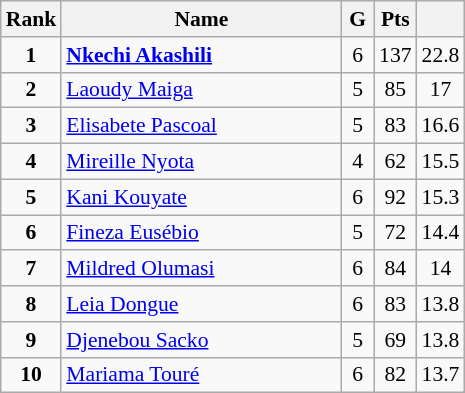<table class="wikitable" style="font-size:90%;">
<tr>
<th width=10px>Rank</th>
<th width=180px>Name</th>
<th width=15px>G</th>
<th width=10px>Pts</th>
<th width=10px></th>
</tr>
<tr align=center>
<td><strong>1</strong></td>
<td align=left> <strong><a href='#'>Nkechi Akashili</a></strong></td>
<td>6</td>
<td>137</td>
<td>22.8</td>
</tr>
<tr align=center>
<td><strong>2</strong></td>
<td align=left> <a href='#'>Laoudy Maiga</a></td>
<td>5</td>
<td>85</td>
<td>17</td>
</tr>
<tr align=center>
<td><strong>3</strong></td>
<td align=left> <a href='#'>Elisabete Pascoal</a></td>
<td>5</td>
<td>83</td>
<td>16.6</td>
</tr>
<tr align=center>
<td><strong>4</strong></td>
<td align=left> <a href='#'>Mireille Nyota</a></td>
<td>4</td>
<td>62</td>
<td>15.5</td>
</tr>
<tr align=center>
<td><strong>5</strong></td>
<td align=left> <a href='#'>Kani Kouyate</a></td>
<td>6</td>
<td>92</td>
<td>15.3</td>
</tr>
<tr align=center>
<td><strong>6</strong></td>
<td align=left> <a href='#'>Fineza Eusébio</a></td>
<td>5</td>
<td>72</td>
<td>14.4</td>
</tr>
<tr align=center>
<td><strong>7</strong></td>
<td align=left> <a href='#'>Mildred Olumasi</a></td>
<td>6</td>
<td>84</td>
<td>14</td>
</tr>
<tr align=center>
<td><strong>8</strong></td>
<td align=left> <a href='#'>Leia Dongue</a></td>
<td>6</td>
<td>83</td>
<td>13.8</td>
</tr>
<tr align=center>
<td><strong>9</strong></td>
<td align=left> <a href='#'>Djenebou Sacko</a></td>
<td>5</td>
<td>69</td>
<td>13.8</td>
</tr>
<tr align=center>
<td><strong>10</strong></td>
<td align=left> <a href='#'>Mariama Touré</a></td>
<td>6</td>
<td>82</td>
<td>13.7</td>
</tr>
</table>
